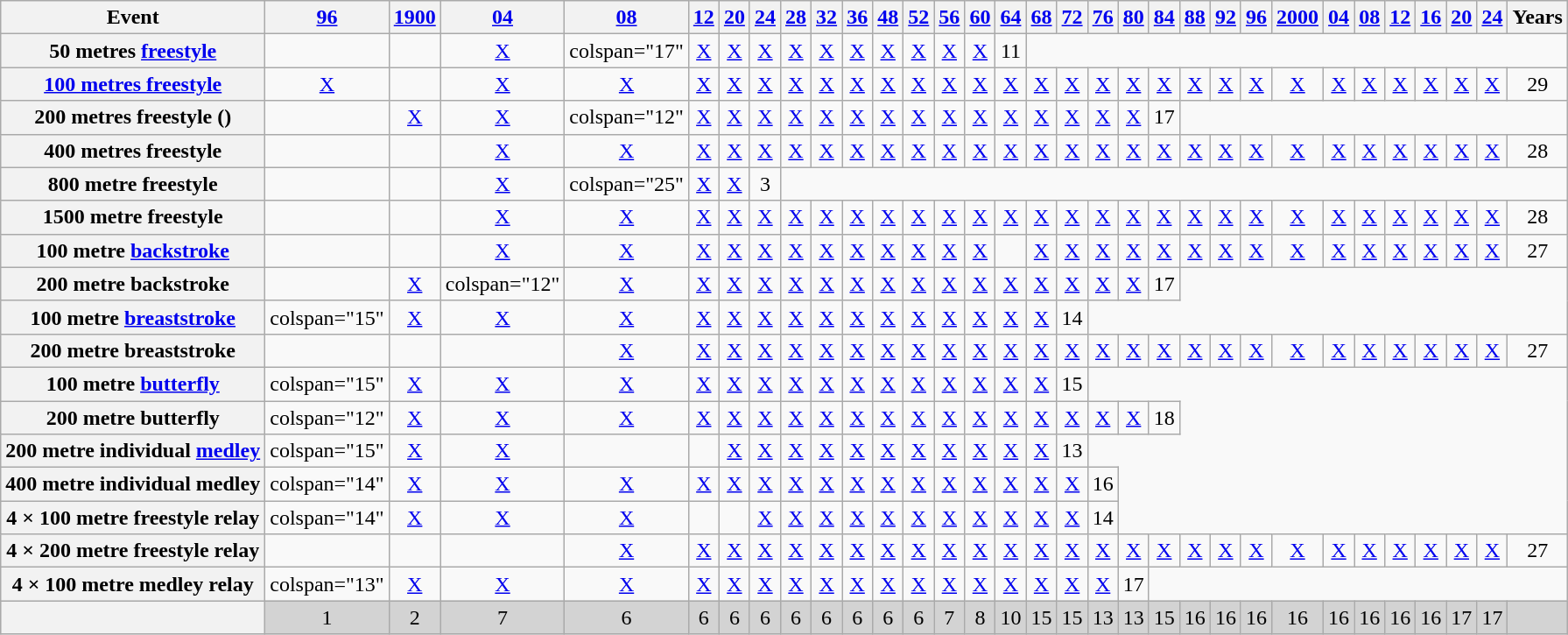<table class="wikitable plainrowheaders sticky-table-row1 sticky-table-col1" style="text-align:center;">
<tr>
<th scope="col">Event</th>
<th scope="col"><a href='#'>96</a></th>
<th scope="col"><a href='#'>1900</a></th>
<th scope="col"><a href='#'>04</a></th>
<th scope="col"><a href='#'>08</a></th>
<th scope="col"><a href='#'>12</a></th>
<th scope="col"><a href='#'>20</a></th>
<th scope="col"><a href='#'>24</a></th>
<th scope="col"><a href='#'>28</a></th>
<th scope="col"><a href='#'>32</a></th>
<th scope="col"><a href='#'>36</a></th>
<th scope="col"><a href='#'>48</a></th>
<th scope="col"><a href='#'>52</a></th>
<th scope="col"><a href='#'>56</a></th>
<th scope="col"><a href='#'>60</a></th>
<th scope="col"><a href='#'>64</a></th>
<th scope="col"><a href='#'>68</a></th>
<th scope="col"><a href='#'>72</a></th>
<th scope="col"><a href='#'>76</a></th>
<th scope="col"><a href='#'>80</a></th>
<th scope="col"><a href='#'>84</a></th>
<th scope="col"><a href='#'>88</a></th>
<th scope="col"><a href='#'>92</a></th>
<th scope="col"><a href='#'>96</a></th>
<th scope="col"><a href='#'>2000</a></th>
<th scope="col"><a href='#'>04</a></th>
<th scope="col"><a href='#'>08</a></th>
<th scope="col"><a href='#'>12</a></th>
<th scope="col"><a href='#'>16</a></th>
<th scope="col"><a href='#'>20</a></th>
<th scope="col"><a href='#'>24</a></th>
<th scope="col">Years</th>
</tr>
<tr>
<th scope="row">50 metres <a href='#'>freestyle</a></th>
<td></td>
<td></td>
<td><a href='#'>X</a></td>
<td>colspan="17"</td>
<td><a href='#'>X</a></td>
<td><a href='#'>X</a></td>
<td><a href='#'>X</a></td>
<td><a href='#'>X</a></td>
<td><a href='#'>X</a></td>
<td><a href='#'>X</a></td>
<td><a href='#'>X</a></td>
<td><a href='#'>X</a></td>
<td><a href='#'>X</a></td>
<td><a href='#'>X</a></td>
<td>11</td>
</tr>
<tr>
<th scope="row"><a href='#'>100 metres freestyle</a></th>
<td><a href='#'>X</a></td>
<td></td>
<td><a href='#'>X</a></td>
<td><a href='#'>X</a></td>
<td><a href='#'>X</a></td>
<td><a href='#'>X</a></td>
<td><a href='#'>X</a></td>
<td><a href='#'>X</a></td>
<td><a href='#'>X</a></td>
<td><a href='#'>X</a></td>
<td><a href='#'>X</a></td>
<td><a href='#'>X</a></td>
<td><a href='#'>X</a></td>
<td><a href='#'>X</a></td>
<td><a href='#'>X</a></td>
<td><a href='#'>X</a></td>
<td><a href='#'>X</a></td>
<td><a href='#'>X</a></td>
<td><a href='#'>X</a></td>
<td><a href='#'>X</a></td>
<td><a href='#'>X</a></td>
<td><a href='#'>X</a></td>
<td><a href='#'>X</a></td>
<td><a href='#'>X</a></td>
<td><a href='#'>X</a></td>
<td><a href='#'>X</a></td>
<td><a href='#'>X</a></td>
<td><a href='#'>X</a></td>
<td><a href='#'>X</a></td>
<td><a href='#'>X</a></td>
<td>29</td>
</tr>
<tr>
<th scope="row">200 metres freestyle ()</th>
<td></td>
<td><a href='#'>X</a></td>
<td><a href='#'>X</a></td>
<td>colspan="12"</td>
<td><a href='#'>X</a></td>
<td><a href='#'>X</a></td>
<td><a href='#'>X</a></td>
<td><a href='#'>X</a></td>
<td><a href='#'>X</a></td>
<td><a href='#'>X</a></td>
<td><a href='#'>X</a></td>
<td><a href='#'>X</a></td>
<td><a href='#'>X</a></td>
<td><a href='#'>X</a></td>
<td><a href='#'>X</a></td>
<td><a href='#'>X</a></td>
<td><a href='#'>X</a></td>
<td><a href='#'>X</a></td>
<td><a href='#'>X</a></td>
<td>17</td>
</tr>
<tr>
<th scope="row">400 metres freestyle</th>
<td></td>
<td></td>
<td><a href='#'>X</a></td>
<td><a href='#'>X</a></td>
<td><a href='#'>X</a></td>
<td><a href='#'>X</a></td>
<td><a href='#'>X</a></td>
<td><a href='#'>X</a></td>
<td><a href='#'>X</a></td>
<td><a href='#'>X</a></td>
<td><a href='#'>X</a></td>
<td><a href='#'>X</a></td>
<td><a href='#'>X</a></td>
<td><a href='#'>X</a></td>
<td><a href='#'>X</a></td>
<td><a href='#'>X</a></td>
<td><a href='#'>X</a></td>
<td><a href='#'>X</a></td>
<td><a href='#'>X</a></td>
<td><a href='#'>X</a></td>
<td><a href='#'>X</a></td>
<td><a href='#'>X</a></td>
<td><a href='#'>X</a></td>
<td><a href='#'>X</a></td>
<td><a href='#'>X</a></td>
<td><a href='#'>X</a></td>
<td><a href='#'>X</a></td>
<td><a href='#'>X</a></td>
<td><a href='#'>X</a></td>
<td><a href='#'>X</a></td>
<td>28</td>
</tr>
<tr>
<th scope="row">800 metre freestyle</th>
<td></td>
<td></td>
<td><a href='#'>X</a></td>
<td>colspan="25"</td>
<td><a href='#'>X</a></td>
<td><a href='#'>X</a></td>
<td>3</td>
</tr>
<tr align=center>
<th scope="row">1500 metre freestyle</th>
<td></td>
<td></td>
<td><a href='#'>X</a></td>
<td><a href='#'>X</a></td>
<td><a href='#'>X</a></td>
<td><a href='#'>X</a></td>
<td><a href='#'>X</a></td>
<td><a href='#'>X</a></td>
<td><a href='#'>X</a></td>
<td><a href='#'>X</a></td>
<td><a href='#'>X</a></td>
<td><a href='#'>X</a></td>
<td><a href='#'>X</a></td>
<td><a href='#'>X</a></td>
<td><a href='#'>X</a></td>
<td><a href='#'>X</a></td>
<td><a href='#'>X</a></td>
<td><a href='#'>X</a></td>
<td><a href='#'>X</a></td>
<td><a href='#'>X</a></td>
<td><a href='#'>X</a></td>
<td><a href='#'>X</a></td>
<td><a href='#'>X</a></td>
<td><a href='#'>X</a></td>
<td><a href='#'>X</a></td>
<td><a href='#'>X</a></td>
<td><a href='#'>X</a></td>
<td><a href='#'>X</a></td>
<td><a href='#'>X</a></td>
<td><a href='#'>X</a></td>
<td>28</td>
</tr>
<tr>
<th scope="row">100 metre <a href='#'>backstroke</a></th>
<td></td>
<td></td>
<td><a href='#'>X</a></td>
<td><a href='#'>X</a></td>
<td><a href='#'>X</a></td>
<td><a href='#'>X</a></td>
<td><a href='#'>X</a></td>
<td><a href='#'>X</a></td>
<td><a href='#'>X</a></td>
<td><a href='#'>X</a></td>
<td><a href='#'>X</a></td>
<td><a href='#'>X</a></td>
<td><a href='#'>X</a></td>
<td><a href='#'>X</a></td>
<td></td>
<td><a href='#'>X</a></td>
<td><a href='#'>X</a></td>
<td><a href='#'>X</a></td>
<td><a href='#'>X</a></td>
<td><a href='#'>X</a></td>
<td><a href='#'>X</a></td>
<td><a href='#'>X</a></td>
<td><a href='#'>X</a></td>
<td><a href='#'>X</a></td>
<td><a href='#'>X</a></td>
<td><a href='#'>X</a></td>
<td><a href='#'>X</a></td>
<td><a href='#'>X</a></td>
<td><a href='#'>X</a></td>
<td><a href='#'>X</a></td>
<td>27</td>
</tr>
<tr>
<th scope="row">200 metre backstroke</th>
<td></td>
<td><a href='#'>X</a></td>
<td>colspan="12"</td>
<td><a href='#'>X</a></td>
<td><a href='#'>X</a></td>
<td><a href='#'>X</a></td>
<td><a href='#'>X</a></td>
<td><a href='#'>X</a></td>
<td><a href='#'>X</a></td>
<td><a href='#'>X</a></td>
<td><a href='#'>X</a></td>
<td><a href='#'>X</a></td>
<td><a href='#'>X</a></td>
<td><a href='#'>X</a></td>
<td><a href='#'>X</a></td>
<td><a href='#'>X</a></td>
<td><a href='#'>X</a></td>
<td><a href='#'>X</a></td>
<td><a href='#'>X</a></td>
<td>17</td>
</tr>
<tr>
<th scope="row">100 metre <a href='#'>breaststroke</a></th>
<td>colspan="15"</td>
<td><a href='#'>X</a></td>
<td><a href='#'>X</a></td>
<td><a href='#'>X</a></td>
<td><a href='#'>X</a></td>
<td><a href='#'>X</a></td>
<td><a href='#'>X</a></td>
<td><a href='#'>X</a></td>
<td><a href='#'>X</a></td>
<td><a href='#'>X</a></td>
<td><a href='#'>X</a></td>
<td><a href='#'>X</a></td>
<td><a href='#'>X</a></td>
<td><a href='#'>X</a></td>
<td><a href='#'>X</a></td>
<td><a href='#'>X</a></td>
<td>14</td>
</tr>
<tr>
<th scope="row">200 metre breaststroke</th>
<td></td>
<td></td>
<td></td>
<td><a href='#'>X</a></td>
<td><a href='#'>X</a></td>
<td><a href='#'>X</a></td>
<td><a href='#'>X</a></td>
<td><a href='#'>X</a></td>
<td><a href='#'>X</a></td>
<td><a href='#'>X</a></td>
<td><a href='#'>X</a></td>
<td><a href='#'>X</a></td>
<td><a href='#'>X</a></td>
<td><a href='#'>X</a></td>
<td><a href='#'>X</a></td>
<td><a href='#'>X</a></td>
<td><a href='#'>X</a></td>
<td><a href='#'>X</a></td>
<td><a href='#'>X</a></td>
<td><a href='#'>X</a></td>
<td><a href='#'>X</a></td>
<td><a href='#'>X</a></td>
<td><a href='#'>X</a></td>
<td><a href='#'>X</a></td>
<td><a href='#'>X</a></td>
<td><a href='#'>X</a></td>
<td><a href='#'>X</a></td>
<td><a href='#'>X</a></td>
<td><a href='#'>X</a></td>
<td><a href='#'>X</a></td>
<td>27</td>
</tr>
<tr>
<th scope="row">100 metre <a href='#'>butterfly</a></th>
<td>colspan="15"</td>
<td><a href='#'>X</a></td>
<td><a href='#'>X</a></td>
<td><a href='#'>X</a></td>
<td><a href='#'>X</a></td>
<td><a href='#'>X</a></td>
<td><a href='#'>X</a></td>
<td><a href='#'>X</a></td>
<td><a href='#'>X</a></td>
<td><a href='#'>X</a></td>
<td><a href='#'>X</a></td>
<td><a href='#'>X</a></td>
<td><a href='#'>X</a></td>
<td><a href='#'>X</a></td>
<td><a href='#'>X</a></td>
<td><a href='#'>X</a></td>
<td>15</td>
</tr>
<tr>
<th scope="row">200 metre butterfly</th>
<td>colspan="12"</td>
<td><a href='#'>X</a></td>
<td><a href='#'>X</a></td>
<td><a href='#'>X</a></td>
<td><a href='#'>X</a></td>
<td><a href='#'>X</a></td>
<td><a href='#'>X</a></td>
<td><a href='#'>X</a></td>
<td><a href='#'>X</a></td>
<td><a href='#'>X</a></td>
<td><a href='#'>X</a></td>
<td><a href='#'>X</a></td>
<td><a href='#'>X</a></td>
<td><a href='#'>X</a></td>
<td><a href='#'>X</a></td>
<td><a href='#'>X</a></td>
<td><a href='#'>X</a></td>
<td><a href='#'>X</a></td>
<td><a href='#'>X</a></td>
<td>18</td>
</tr>
<tr>
<th scope="row">200 metre individual <a href='#'>medley</a></th>
<td>colspan="15"</td>
<td><a href='#'>X</a></td>
<td><a href='#'>X</a></td>
<td></td>
<td></td>
<td><a href='#'>X</a></td>
<td><a href='#'>X</a></td>
<td><a href='#'>X</a></td>
<td><a href='#'>X</a></td>
<td><a href='#'>X</a></td>
<td><a href='#'>X</a></td>
<td><a href='#'>X</a></td>
<td><a href='#'>X</a></td>
<td><a href='#'>X</a></td>
<td><a href='#'>X</a></td>
<td><a href='#'>X</a></td>
<td>13</td>
</tr>
<tr>
<th scope="row">400 metre individual medley</th>
<td>colspan="14"</td>
<td><a href='#'>X</a></td>
<td><a href='#'>X</a></td>
<td><a href='#'>X</a></td>
<td><a href='#'>X</a></td>
<td><a href='#'>X</a></td>
<td><a href='#'>X</a></td>
<td><a href='#'>X</a></td>
<td><a href='#'>X</a></td>
<td><a href='#'>X</a></td>
<td><a href='#'>X</a></td>
<td><a href='#'>X</a></td>
<td><a href='#'>X</a></td>
<td><a href='#'>X</a></td>
<td><a href='#'>X</a></td>
<td><a href='#'>X</a></td>
<td><a href='#'>X</a></td>
<td>16</td>
</tr>
<tr>
<th scope="row">4 × 100 metre freestyle relay</th>
<td>colspan="14"</td>
<td><a href='#'>X</a></td>
<td><a href='#'>X</a></td>
<td><a href='#'>X</a></td>
<td></td>
<td></td>
<td><a href='#'>X</a></td>
<td><a href='#'>X</a></td>
<td><a href='#'>X</a></td>
<td><a href='#'>X</a></td>
<td><a href='#'>X</a></td>
<td><a href='#'>X</a></td>
<td><a href='#'>X</a></td>
<td><a href='#'>X</a></td>
<td><a href='#'>X</a></td>
<td><a href='#'>X</a></td>
<td><a href='#'>X</a></td>
<td>14</td>
</tr>
<tr>
<th scope="row">4 × 200 metre freestyle relay</th>
<td></td>
<td></td>
<td></td>
<td><a href='#'>X</a></td>
<td><a href='#'>X</a></td>
<td><a href='#'>X</a></td>
<td><a href='#'>X</a></td>
<td><a href='#'>X</a></td>
<td><a href='#'>X</a></td>
<td><a href='#'>X</a></td>
<td><a href='#'>X</a></td>
<td><a href='#'>X</a></td>
<td><a href='#'>X</a></td>
<td><a href='#'>X</a></td>
<td><a href='#'>X</a></td>
<td><a href='#'>X</a></td>
<td><a href='#'>X</a></td>
<td><a href='#'>X</a></td>
<td><a href='#'>X</a></td>
<td><a href='#'>X</a></td>
<td><a href='#'>X</a></td>
<td><a href='#'>X</a></td>
<td><a href='#'>X</a></td>
<td><a href='#'>X</a></td>
<td><a href='#'>X</a></td>
<td><a href='#'>X</a></td>
<td><a href='#'>X</a></td>
<td><a href='#'>X</a></td>
<td><a href='#'>X</a></td>
<td><a href='#'>X</a></td>
<td>27</td>
</tr>
<tr>
<th scope="row">4 × 100 metre medley relay</th>
<td>colspan="13"</td>
<td><a href='#'>X</a></td>
<td><a href='#'>X</a></td>
<td><a href='#'>X</a></td>
<td><a href='#'>X</a></td>
<td><a href='#'>X</a></td>
<td><a href='#'>X</a></td>
<td><a href='#'>X</a></td>
<td><a href='#'>X</a></td>
<td><a href='#'>X</a></td>
<td><a href='#'>X</a></td>
<td><a href='#'>X</a></td>
<td><a href='#'>X</a></td>
<td><a href='#'>X</a></td>
<td><a href='#'>X</a></td>
<td><a href='#'>X</a></td>
<td><a href='#'>X</a></td>
<td><a href='#'>X</a></td>
<td>17</td>
</tr>
<tr bgcolor=lightgray>
<th scope="row"><strong></strong></th>
<td>1</td>
<td>2</td>
<td>7</td>
<td>6</td>
<td>6</td>
<td>6</td>
<td>6</td>
<td>6</td>
<td>6</td>
<td>6</td>
<td>6</td>
<td>6</td>
<td>7</td>
<td>8</td>
<td>10</td>
<td>15</td>
<td>15</td>
<td>13</td>
<td>13</td>
<td>15</td>
<td>16</td>
<td>16</td>
<td>16</td>
<td>16</td>
<td>16</td>
<td>16</td>
<td>16</td>
<td>16</td>
<td>17</td>
<td>17</td>
<td></td>
</tr>
</table>
